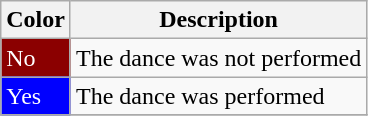<table class="wikitable">
<tr>
<th>Color</th>
<th>Description</th>
</tr>
<tr>
<td style="background:darkred; color:white;">No</td>
<td>The dance was not performed</td>
</tr>
<tr>
<td style="background:Blue; color:white;">Yes</td>
<td>The dance was performed</td>
</tr>
<tr>
</tr>
</table>
